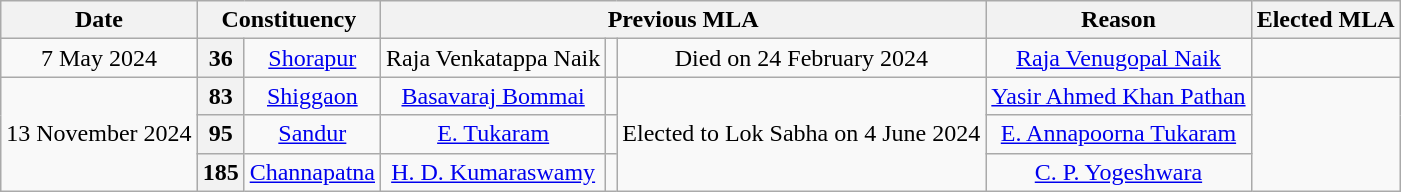<table class="wikitable sortable" style="text-align:center;">
<tr>
<th>Date</th>
<th colspan="2">Constituency</th>
<th colspan="3">Previous MLA</th>
<th>Reason</th>
<th colspan="3">Elected MLA</th>
</tr>
<tr>
<td>7 May 2024</td>
<th>36</th>
<td><a href='#'>Shorapur</a></td>
<td>Raja Venkatappa Naik</td>
<td></td>
<td>Died on 24 February 2024</td>
<td><a href='#'>Raja Venugopal Naik</a></td>
<td></td>
</tr>
<tr>
<td Rowspan=3>13 November 2024</td>
<th>83</th>
<td><a href='#'>Shiggaon</a></td>
<td><a href='#'>Basavaraj Bommai</a></td>
<td></td>
<td Rowspan=3>Elected to Lok Sabha on 4 June 2024</td>
<td><a href='#'>Yasir Ahmed Khan Pathan</a></td>
</tr>
<tr>
<th>95</th>
<td><a href='#'>Sandur</a></td>
<td><a href='#'>E. Tukaram</a></td>
<td></td>
<td><a href='#'>E. Annapoorna Tukaram</a></td>
</tr>
<tr>
<th>185</th>
<td><a href='#'>Channapatna</a></td>
<td><a href='#'>H. D. Kumaraswamy</a></td>
<td></td>
<td><a href='#'>C. P. Yogeshwara</a></td>
</tr>
</table>
